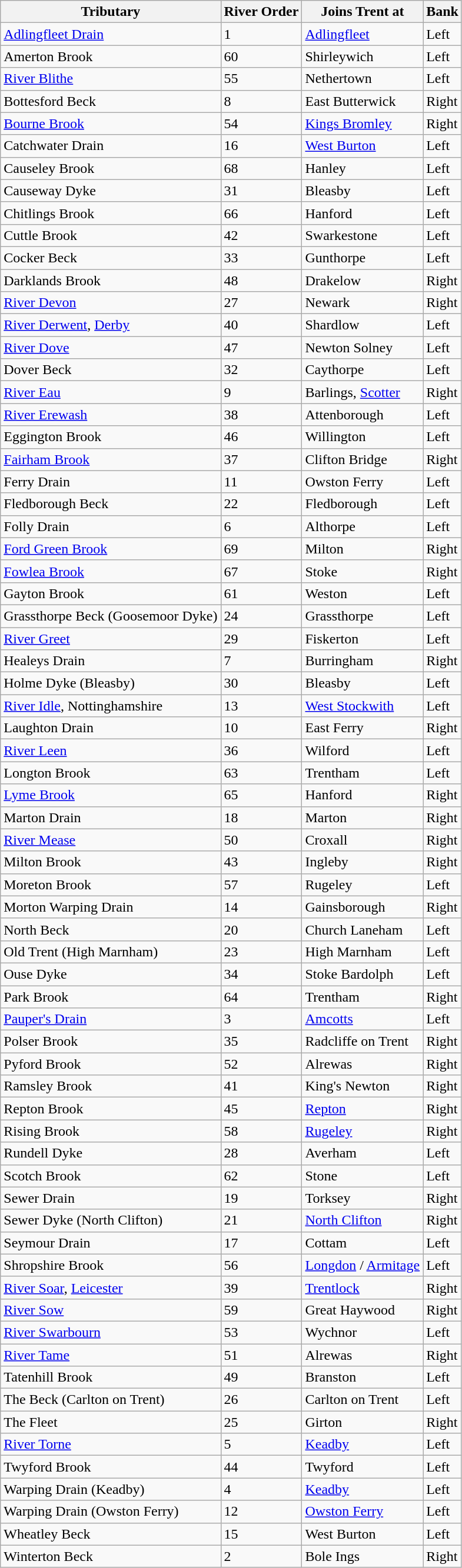<table class="wikitable sortable">
<tr>
<th>Tributary</th>
<th>River Order</th>
<th>Joins Trent at</th>
<th>Bank</th>
</tr>
<tr>
<td><a href='#'>Adlingfleet Drain</a></td>
<td>1</td>
<td><a href='#'>Adlingfleet</a></td>
<td>Left</td>
</tr>
<tr>
<td>Amerton Brook</td>
<td>60</td>
<td>Shirleywich</td>
<td>Left</td>
</tr>
<tr>
<td><a href='#'>River Blithe</a></td>
<td>55</td>
<td>Nethertown</td>
<td>Left</td>
</tr>
<tr>
<td>Bottesford Beck</td>
<td>8</td>
<td>East Butterwick</td>
<td>Right</td>
</tr>
<tr>
<td><a href='#'>Bourne Brook</a></td>
<td>54</td>
<td><a href='#'>Kings Bromley</a></td>
<td>Right</td>
</tr>
<tr>
<td>Catchwater Drain</td>
<td>16</td>
<td><a href='#'>West Burton</a></td>
<td>Left</td>
</tr>
<tr>
<td>Causeley Brook</td>
<td>68</td>
<td>Hanley</td>
<td>Left</td>
</tr>
<tr>
<td>Causeway Dyke</td>
<td>31</td>
<td>Bleasby</td>
<td>Left</td>
</tr>
<tr>
<td>Chitlings Brook</td>
<td>66</td>
<td>Hanford</td>
<td>Left</td>
</tr>
<tr>
<td>Cuttle Brook</td>
<td>42</td>
<td>Swarkestone</td>
<td>Left</td>
</tr>
<tr>
<td>Cocker Beck</td>
<td>33</td>
<td>Gunthorpe</td>
<td>Left</td>
</tr>
<tr>
<td>Darklands Brook</td>
<td>48</td>
<td>Drakelow</td>
<td>Right</td>
</tr>
<tr>
<td><a href='#'>River Devon</a></td>
<td>27</td>
<td>Newark</td>
<td>Right</td>
</tr>
<tr>
<td><a href='#'>River Derwent</a>, <a href='#'>Derby</a></td>
<td>40</td>
<td>Shardlow</td>
<td>Left</td>
</tr>
<tr>
<td><a href='#'>River Dove</a></td>
<td>47</td>
<td>Newton Solney</td>
<td>Left</td>
</tr>
<tr>
<td>Dover Beck</td>
<td>32</td>
<td>Caythorpe</td>
<td>Left</td>
</tr>
<tr>
<td><a href='#'>River Eau</a></td>
<td>9</td>
<td>Barlings, <a href='#'>Scotter</a></td>
<td>Right</td>
</tr>
<tr>
<td><a href='#'>River Erewash</a></td>
<td>38</td>
<td>Attenborough</td>
<td>Left</td>
</tr>
<tr>
<td>Eggington Brook</td>
<td>46</td>
<td>Willington</td>
<td>Left</td>
</tr>
<tr>
<td><a href='#'>Fairham Brook</a></td>
<td>37</td>
<td>Clifton Bridge</td>
<td>Right</td>
</tr>
<tr>
<td>Ferry Drain</td>
<td>11</td>
<td>Owston Ferry</td>
<td>Left</td>
</tr>
<tr>
<td>Fledborough Beck</td>
<td>22</td>
<td>Fledborough</td>
<td>Left</td>
</tr>
<tr>
<td>Folly Drain</td>
<td>6</td>
<td>Althorpe</td>
<td>Left</td>
</tr>
<tr>
<td><a href='#'>Ford Green Brook</a></td>
<td>69</td>
<td>Milton</td>
<td>Right</td>
</tr>
<tr>
<td><a href='#'>Fowlea Brook</a></td>
<td>67</td>
<td>Stoke</td>
<td>Right</td>
</tr>
<tr>
<td>Gayton Brook</td>
<td>61</td>
<td>Weston</td>
<td>Left</td>
</tr>
<tr>
<td>Grassthorpe Beck (Goosemoor Dyke)</td>
<td>24</td>
<td>Grassthorpe</td>
<td>Left</td>
</tr>
<tr>
<td><a href='#'>River Greet</a></td>
<td>29</td>
<td>Fiskerton</td>
<td>Left</td>
</tr>
<tr>
<td>Healeys Drain</td>
<td>7</td>
<td>Burringham</td>
<td>Right</td>
</tr>
<tr>
<td>Holme Dyke (Bleasby)</td>
<td>30</td>
<td>Bleasby</td>
<td>Left</td>
</tr>
<tr>
<td><a href='#'>River Idle</a>, Nottinghamshire</td>
<td>13</td>
<td><a href='#'>West Stockwith</a></td>
<td>Left</td>
</tr>
<tr>
<td>Laughton Drain</td>
<td>10</td>
<td>East Ferry</td>
<td>Right</td>
</tr>
<tr>
<td><a href='#'>River Leen</a></td>
<td>36</td>
<td>Wilford</td>
<td>Left</td>
</tr>
<tr>
<td>Longton Brook</td>
<td>63</td>
<td>Trentham</td>
<td>Left</td>
</tr>
<tr>
<td><a href='#'>Lyme Brook</a></td>
<td>65</td>
<td>Hanford</td>
<td>Right</td>
</tr>
<tr>
<td>Marton Drain</td>
<td>18</td>
<td>Marton</td>
<td>Right</td>
</tr>
<tr>
<td><a href='#'>River Mease</a></td>
<td>50</td>
<td>Croxall</td>
<td>Right</td>
</tr>
<tr>
<td>Milton Brook</td>
<td>43</td>
<td>Ingleby</td>
<td>Right</td>
</tr>
<tr>
<td>Moreton Brook</td>
<td>57</td>
<td>Rugeley</td>
<td>Left</td>
</tr>
<tr>
<td>Morton Warping Drain</td>
<td>14</td>
<td>Gainsborough</td>
<td>Right</td>
</tr>
<tr>
<td>North Beck</td>
<td>20</td>
<td>Church Laneham</td>
<td>Left</td>
</tr>
<tr>
<td>Old Trent (High Marnham)</td>
<td>23</td>
<td>High Marnham</td>
<td>Left</td>
</tr>
<tr>
<td>Ouse Dyke</td>
<td>34</td>
<td>Stoke Bardolph</td>
<td>Left</td>
</tr>
<tr>
<td>Park Brook</td>
<td>64</td>
<td>Trentham</td>
<td>Right</td>
</tr>
<tr>
<td><a href='#'>Pauper's Drain</a></td>
<td>3</td>
<td><a href='#'>Amcotts</a></td>
<td>Left</td>
</tr>
<tr>
<td>Polser Brook</td>
<td>35</td>
<td>Radcliffe on Trent</td>
<td>Right</td>
</tr>
<tr>
<td>Pyford Brook</td>
<td>52</td>
<td>Alrewas</td>
<td>Right</td>
</tr>
<tr>
<td>Ramsley Brook</td>
<td>41</td>
<td>King's Newton</td>
<td>Right</td>
</tr>
<tr>
<td>Repton Brook</td>
<td>45</td>
<td><a href='#'>Repton</a></td>
<td>Right</td>
</tr>
<tr>
<td>Rising Brook</td>
<td>58</td>
<td><a href='#'>Rugeley</a></td>
<td>Right</td>
</tr>
<tr>
<td>Rundell Dyke</td>
<td>28</td>
<td>Averham</td>
<td>Left</td>
</tr>
<tr>
<td>Scotch Brook</td>
<td>62</td>
<td>Stone</td>
<td>Left</td>
</tr>
<tr>
<td>Sewer Drain</td>
<td>19</td>
<td>Torksey</td>
<td>Right</td>
</tr>
<tr>
<td>Sewer Dyke (North Clifton)</td>
<td>21</td>
<td><a href='#'>North Clifton</a></td>
<td>Right</td>
</tr>
<tr>
<td>Seymour Drain</td>
<td>17</td>
<td>Cottam</td>
<td>Left</td>
</tr>
<tr>
<td>Shropshire Brook</td>
<td>56</td>
<td><a href='#'>Longdon</a> / <a href='#'>Armitage</a></td>
<td>Left</td>
</tr>
<tr>
<td><a href='#'>River Soar</a>, <a href='#'>Leicester</a></td>
<td>39</td>
<td><a href='#'>Trentlock</a></td>
<td>Right</td>
</tr>
<tr>
<td><a href='#'>River Sow</a></td>
<td>59</td>
<td>Great Haywood</td>
<td>Right</td>
</tr>
<tr>
<td><a href='#'>River Swarbourn</a></td>
<td>53</td>
<td>Wychnor</td>
<td>Left</td>
</tr>
<tr>
<td><a href='#'>River Tame</a></td>
<td>51</td>
<td>Alrewas</td>
<td>Right</td>
</tr>
<tr>
<td>Tatenhill Brook</td>
<td>49</td>
<td>Branston</td>
<td>Left</td>
</tr>
<tr>
<td>The Beck (Carlton on Trent)</td>
<td>26</td>
<td>Carlton on Trent</td>
<td>Left</td>
</tr>
<tr>
<td>The Fleet</td>
<td>25</td>
<td>Girton</td>
<td>Right</td>
</tr>
<tr>
<td><a href='#'>River Torne</a></td>
<td>5</td>
<td><a href='#'>Keadby</a></td>
<td>Left</td>
</tr>
<tr>
<td>Twyford Brook</td>
<td>44</td>
<td>Twyford</td>
<td>Left</td>
</tr>
<tr>
<td>Warping Drain (Keadby)</td>
<td>4</td>
<td><a href='#'>Keadby</a></td>
<td>Left</td>
</tr>
<tr>
<td>Warping Drain (Owston Ferry)</td>
<td>12</td>
<td><a href='#'>Owston Ferry</a></td>
<td>Left</td>
</tr>
<tr>
<td>Wheatley Beck</td>
<td>15</td>
<td>West Burton</td>
<td>Left</td>
</tr>
<tr>
<td>Winterton Beck</td>
<td>2</td>
<td>Bole Ings</td>
<td>Right</td>
</tr>
</table>
